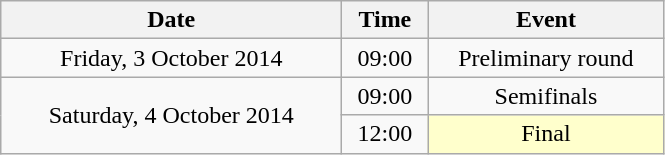<table class = "wikitable" style="text-align:center;">
<tr>
<th width=220>Date</th>
<th width=50>Time</th>
<th width=150>Event</th>
</tr>
<tr>
<td>Friday, 3 October 2014</td>
<td>09:00</td>
<td>Preliminary round</td>
</tr>
<tr>
<td rowspan=2>Saturday, 4 October 2014</td>
<td>09:00</td>
<td>Semifinals</td>
</tr>
<tr>
<td>12:00</td>
<td bgcolor=ffffcc>Final</td>
</tr>
</table>
